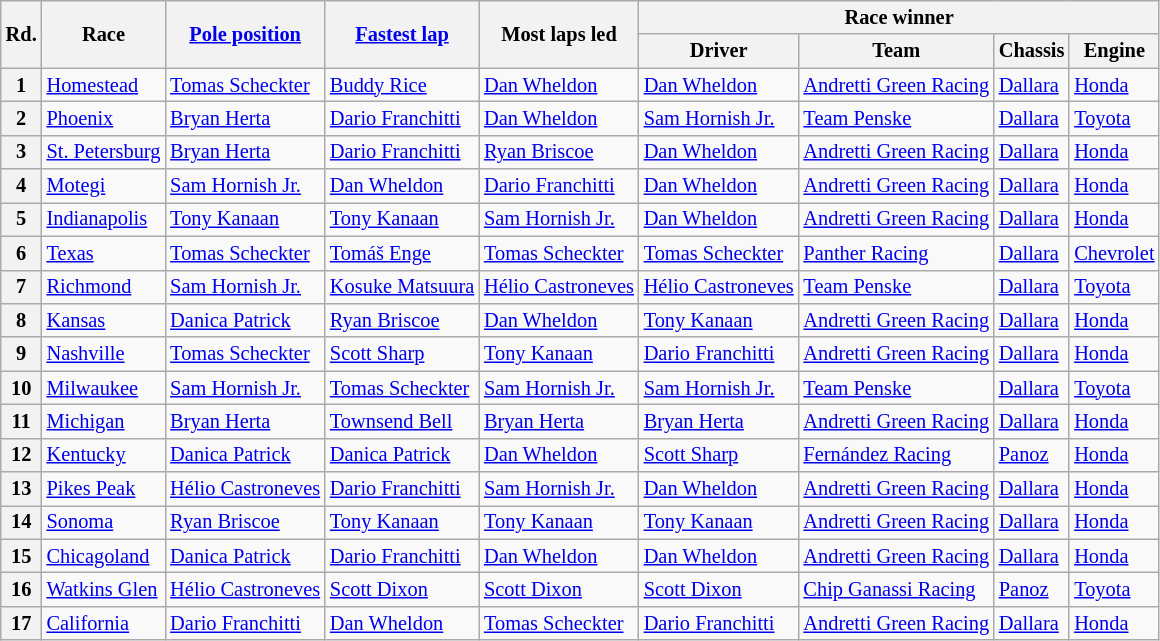<table class="wikitable" style="font-size: 85%">
<tr>
<th rowspan="2">Rd.</th>
<th rowspan="2">Race</th>
<th rowspan="2"><a href='#'>Pole position</a></th>
<th rowspan="2"><a href='#'>Fastest lap</a></th>
<th rowspan="2">Most laps led</th>
<th colspan="4">Race winner</th>
</tr>
<tr>
<th>Driver</th>
<th>Team</th>
<th>Chassis</th>
<th>Engine</th>
</tr>
<tr>
<th>1</th>
<td><a href='#'>Homestead</a></td>
<td> <a href='#'>Tomas Scheckter</a></td>
<td> <a href='#'>Buddy Rice</a></td>
<td> <a href='#'>Dan Wheldon</a></td>
<td> <a href='#'>Dan Wheldon</a></td>
<td><a href='#'>Andretti Green Racing</a></td>
<td><a href='#'>Dallara</a></td>
<td><a href='#'>Honda</a></td>
</tr>
<tr>
<th>2</th>
<td><a href='#'>Phoenix</a></td>
<td> <a href='#'>Bryan Herta</a></td>
<td> <a href='#'>Dario Franchitti</a></td>
<td> <a href='#'>Dan Wheldon</a></td>
<td> <a href='#'>Sam Hornish Jr.</a></td>
<td><a href='#'>Team Penske</a></td>
<td><a href='#'>Dallara</a></td>
<td><a href='#'>Toyota</a></td>
</tr>
<tr>
<th>3</th>
<td><a href='#'>St. Petersburg</a></td>
<td> <a href='#'>Bryan Herta</a></td>
<td> <a href='#'>Dario Franchitti</a></td>
<td> <a href='#'>Ryan Briscoe</a></td>
<td> <a href='#'>Dan Wheldon</a></td>
<td><a href='#'>Andretti Green Racing</a></td>
<td><a href='#'>Dallara</a></td>
<td><a href='#'>Honda</a></td>
</tr>
<tr>
<th>4</th>
<td><a href='#'>Motegi</a></td>
<td> <a href='#'>Sam Hornish Jr.</a></td>
<td> <a href='#'>Dan Wheldon</a></td>
<td> <a href='#'>Dario Franchitti</a></td>
<td> <a href='#'>Dan Wheldon</a></td>
<td><a href='#'>Andretti Green Racing</a></td>
<td><a href='#'>Dallara</a></td>
<td><a href='#'>Honda</a></td>
</tr>
<tr>
<th>5</th>
<td><a href='#'>Indianapolis</a></td>
<td> <a href='#'>Tony Kanaan</a></td>
<td> <a href='#'>Tony Kanaan</a></td>
<td> <a href='#'>Sam Hornish Jr.</a></td>
<td> <a href='#'>Dan Wheldon</a></td>
<td><a href='#'>Andretti Green Racing</a></td>
<td><a href='#'>Dallara</a></td>
<td><a href='#'>Honda</a></td>
</tr>
<tr>
<th>6</th>
<td><a href='#'>Texas</a></td>
<td> <a href='#'>Tomas Scheckter</a></td>
<td> <a href='#'>Tomáš Enge</a></td>
<td> <a href='#'>Tomas Scheckter</a></td>
<td> <a href='#'>Tomas Scheckter</a></td>
<td><a href='#'>Panther Racing</a></td>
<td><a href='#'>Dallara</a></td>
<td><a href='#'>Chevrolet</a></td>
</tr>
<tr>
<th>7</th>
<td><a href='#'>Richmond</a></td>
<td> <a href='#'>Sam Hornish Jr.</a></td>
<td> <a href='#'>Kosuke Matsuura</a></td>
<td> <a href='#'>Hélio Castroneves</a></td>
<td> <a href='#'>Hélio Castroneves</a></td>
<td><a href='#'>Team Penske</a></td>
<td><a href='#'>Dallara</a></td>
<td><a href='#'>Toyota</a></td>
</tr>
<tr>
<th>8</th>
<td><a href='#'>Kansas</a></td>
<td> <a href='#'>Danica Patrick</a></td>
<td> <a href='#'>Ryan Briscoe</a></td>
<td> <a href='#'>Dan Wheldon</a></td>
<td> <a href='#'>Tony Kanaan</a></td>
<td><a href='#'>Andretti Green Racing</a></td>
<td><a href='#'>Dallara</a></td>
<td><a href='#'>Honda</a></td>
</tr>
<tr>
<th>9</th>
<td><a href='#'>Nashville</a></td>
<td> <a href='#'>Tomas Scheckter</a></td>
<td> <a href='#'>Scott Sharp</a></td>
<td> <a href='#'>Tony Kanaan</a></td>
<td> <a href='#'>Dario Franchitti</a></td>
<td><a href='#'>Andretti Green Racing</a></td>
<td><a href='#'>Dallara</a></td>
<td><a href='#'>Honda</a></td>
</tr>
<tr>
<th>10</th>
<td><a href='#'>Milwaukee</a></td>
<td> <a href='#'>Sam Hornish Jr.</a></td>
<td> <a href='#'>Tomas Scheckter</a></td>
<td> <a href='#'>Sam Hornish Jr.</a></td>
<td> <a href='#'>Sam Hornish Jr.</a></td>
<td><a href='#'>Team Penske</a></td>
<td><a href='#'>Dallara</a></td>
<td><a href='#'>Toyota</a></td>
</tr>
<tr>
<th>11</th>
<td><a href='#'>Michigan</a></td>
<td> <a href='#'>Bryan Herta</a></td>
<td> <a href='#'>Townsend Bell</a></td>
<td> <a href='#'>Bryan Herta</a></td>
<td> <a href='#'>Bryan Herta</a></td>
<td><a href='#'>Andretti Green Racing</a></td>
<td><a href='#'>Dallara</a></td>
<td><a href='#'>Honda</a></td>
</tr>
<tr>
<th>12</th>
<td><a href='#'>Kentucky</a></td>
<td> <a href='#'>Danica Patrick</a></td>
<td> <a href='#'>Danica Patrick</a></td>
<td> <a href='#'>Dan Wheldon</a></td>
<td> <a href='#'>Scott Sharp</a></td>
<td><a href='#'>Fernández Racing</a></td>
<td><a href='#'>Panoz</a></td>
<td><a href='#'>Honda</a></td>
</tr>
<tr>
<th>13</th>
<td><a href='#'>Pikes Peak</a></td>
<td> <a href='#'>Hélio Castroneves</a></td>
<td> <a href='#'>Dario Franchitti</a></td>
<td> <a href='#'>Sam Hornish Jr.</a></td>
<td> <a href='#'>Dan Wheldon</a></td>
<td><a href='#'>Andretti Green Racing</a></td>
<td><a href='#'>Dallara</a></td>
<td><a href='#'>Honda</a></td>
</tr>
<tr>
<th>14</th>
<td><a href='#'>Sonoma</a></td>
<td> <a href='#'>Ryan Briscoe</a></td>
<td> <a href='#'>Tony Kanaan</a></td>
<td> <a href='#'>Tony Kanaan</a></td>
<td> <a href='#'>Tony Kanaan</a></td>
<td><a href='#'>Andretti Green Racing</a></td>
<td><a href='#'>Dallara</a></td>
<td><a href='#'>Honda</a></td>
</tr>
<tr>
<th>15</th>
<td><a href='#'>Chicagoland</a></td>
<td> <a href='#'>Danica Patrick</a></td>
<td> <a href='#'>Dario Franchitti</a></td>
<td> <a href='#'>Dan Wheldon</a></td>
<td> <a href='#'>Dan Wheldon</a></td>
<td><a href='#'>Andretti Green Racing</a></td>
<td><a href='#'>Dallara</a></td>
<td><a href='#'>Honda</a></td>
</tr>
<tr>
<th>16</th>
<td><a href='#'>Watkins Glen</a></td>
<td> <a href='#'>Hélio Castroneves</a></td>
<td> <a href='#'>Scott Dixon</a></td>
<td> <a href='#'>Scott Dixon</a></td>
<td> <a href='#'>Scott Dixon</a></td>
<td><a href='#'>Chip Ganassi Racing</a></td>
<td><a href='#'>Panoz</a></td>
<td><a href='#'>Toyota</a></td>
</tr>
<tr>
<th>17</th>
<td><a href='#'>California</a></td>
<td> <a href='#'>Dario Franchitti</a></td>
<td> <a href='#'>Dan Wheldon</a></td>
<td> <a href='#'>Tomas Scheckter</a></td>
<td> <a href='#'>Dario Franchitti</a></td>
<td><a href='#'>Andretti Green Racing</a></td>
<td><a href='#'>Dallara</a></td>
<td><a href='#'>Honda</a></td>
</tr>
</table>
